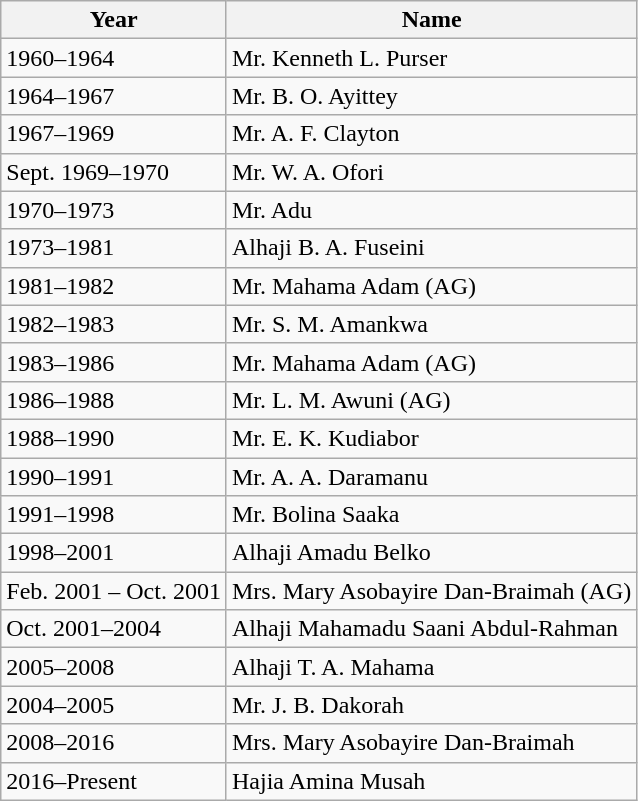<table class="wikitable">
<tr>
<th>Year</th>
<th>Name</th>
</tr>
<tr>
<td>1960–1964</td>
<td>Mr. Kenneth L. Purser</td>
</tr>
<tr>
<td>1964–1967</td>
<td>Mr. B. O. Ayittey</td>
</tr>
<tr>
<td>1967–1969</td>
<td>Mr. A. F. Clayton</td>
</tr>
<tr>
<td>Sept. 1969–1970</td>
<td>Mr. W. A. Ofori</td>
</tr>
<tr>
<td>1970–1973</td>
<td>Mr. Adu</td>
</tr>
<tr>
<td>1973–1981</td>
<td>Alhaji B. A. Fuseini</td>
</tr>
<tr>
<td>1981–1982</td>
<td>Mr. Mahama Adam (AG)</td>
</tr>
<tr>
<td>1982–1983</td>
<td>Mr. S. M. Amankwa</td>
</tr>
<tr>
<td>1983–1986</td>
<td>Mr. Mahama Adam (AG)</td>
</tr>
<tr>
<td>1986–1988</td>
<td>Mr. L. M. Awuni (AG)</td>
</tr>
<tr>
<td>1988–1990</td>
<td>Mr. E. K. Kudiabor</td>
</tr>
<tr>
<td>1990–1991</td>
<td>Mr. A. A. Daramanu</td>
</tr>
<tr>
<td>1991–1998</td>
<td>Mr. Bolina Saaka</td>
</tr>
<tr>
<td>1998–2001</td>
<td>Alhaji Amadu Belko</td>
</tr>
<tr>
<td>Feb. 2001 – Oct. 2001</td>
<td>Mrs. Mary Asobayire Dan-Braimah (AG)</td>
</tr>
<tr>
<td>Oct. 2001–2004</td>
<td>Alhaji Mahamadu Saani Abdul-Rahman</td>
</tr>
<tr>
<td>2005–2008</td>
<td>Alhaji T. A. Mahama</td>
</tr>
<tr>
<td>2004–2005</td>
<td>Mr. J. B. Dakorah</td>
</tr>
<tr>
<td>2008–2016</td>
<td>Mrs. Mary Asobayire Dan-Braimah</td>
</tr>
<tr>
<td>2016–Present</td>
<td>Hajia Amina Musah</td>
</tr>
</table>
